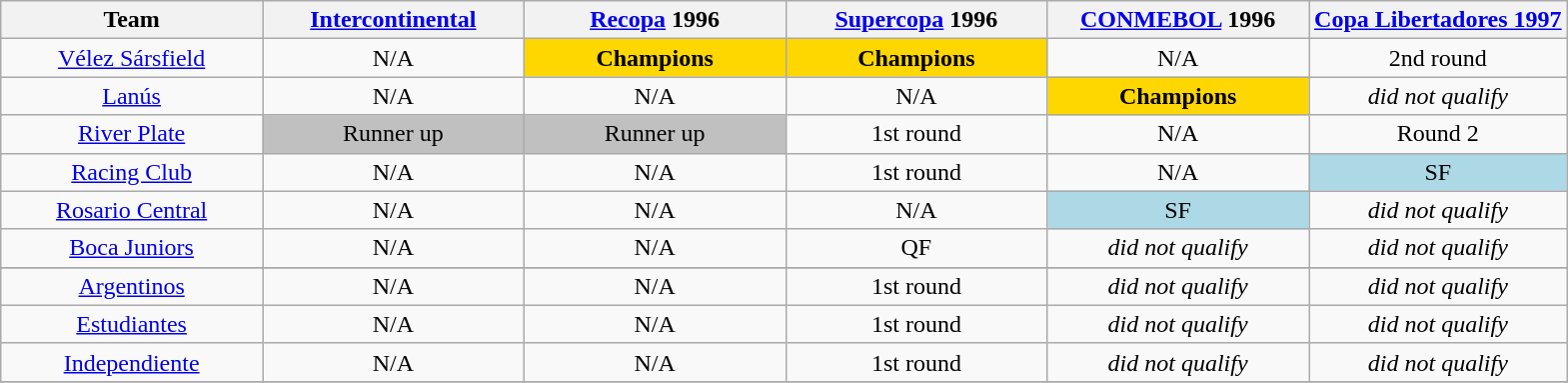<table class="wikitable">
<tr>
<th width= 16.7%>Team</th>
<th width= 16.7%><a href='#'>Intercontinental</a></th>
<th width= 16.7%><a href='#'>Recopa</a> 1996</th>
<th width= 16.7%><a href='#'>Supercopa</a> 1996</th>
<th width= 16.7%><a href='#'>CONMEBOL</a> 1996</th>
<th width= 16.7%><a href='#'>Copa Libertadores 1997</a></th>
</tr>
<tr align="center">
<td><a href='#'>Vélez Sársfield</a></td>
<td>N/A</td>
<td bgcolor = "gold"><strong>Champions</strong></td>
<td bgcolor = "gold"><strong>Champions</strong></td>
<td>N/A</td>
<td>2nd round</td>
</tr>
<tr align="center">
<td><a href='#'>Lanús</a></td>
<td>N/A</td>
<td>N/A</td>
<td>N/A</td>
<td bgcolor = "gold"><strong>Champions</strong></td>
<td><em>did not qualify</em></td>
</tr>
<tr align="center">
<td><a href='#'>River Plate</a></td>
<td bgcolor = "silver">Runner up</td>
<td bgcolor = "silver">Runner up</td>
<td>1st round</td>
<td>N/A</td>
<td>Round 2</td>
</tr>
<tr align="center">
<td><a href='#'>Racing Club</a></td>
<td>N/A</td>
<td>N/A</td>
<td>1st round</td>
<td>N/A</td>
<td bgcolor="lightblue">SF</td>
</tr>
<tr align="center">
<td><a href='#'>Rosario Central</a></td>
<td>N/A</td>
<td>N/A</td>
<td>N/A</td>
<td bgcolor="lightblue">SF</td>
<td><em>did not qualify</em></td>
</tr>
<tr align="center">
<td><a href='#'>Boca Juniors</a></td>
<td>N/A</td>
<td>N/A</td>
<td>QF</td>
<td><em>did not qualify</em></td>
<td><em>did not qualify</em></td>
</tr>
<tr>
</tr>
<tr align="center">
<td><a href='#'>Argentinos</a></td>
<td>N/A</td>
<td>N/A</td>
<td>1st round</td>
<td><em>did not qualify</em></td>
<td><em>did not qualify</em></td>
</tr>
<tr align="center">
<td><a href='#'>Estudiantes</a></td>
<td>N/A</td>
<td>N/A</td>
<td>1st round</td>
<td><em>did not qualify</em></td>
<td><em>did not qualify</em></td>
</tr>
<tr align="center">
<td><a href='#'>Independiente</a></td>
<td>N/A</td>
<td>N/A</td>
<td>1st round</td>
<td><em>did not qualify</em></td>
<td><em>did not qualify</em></td>
</tr>
<tr>
</tr>
</table>
